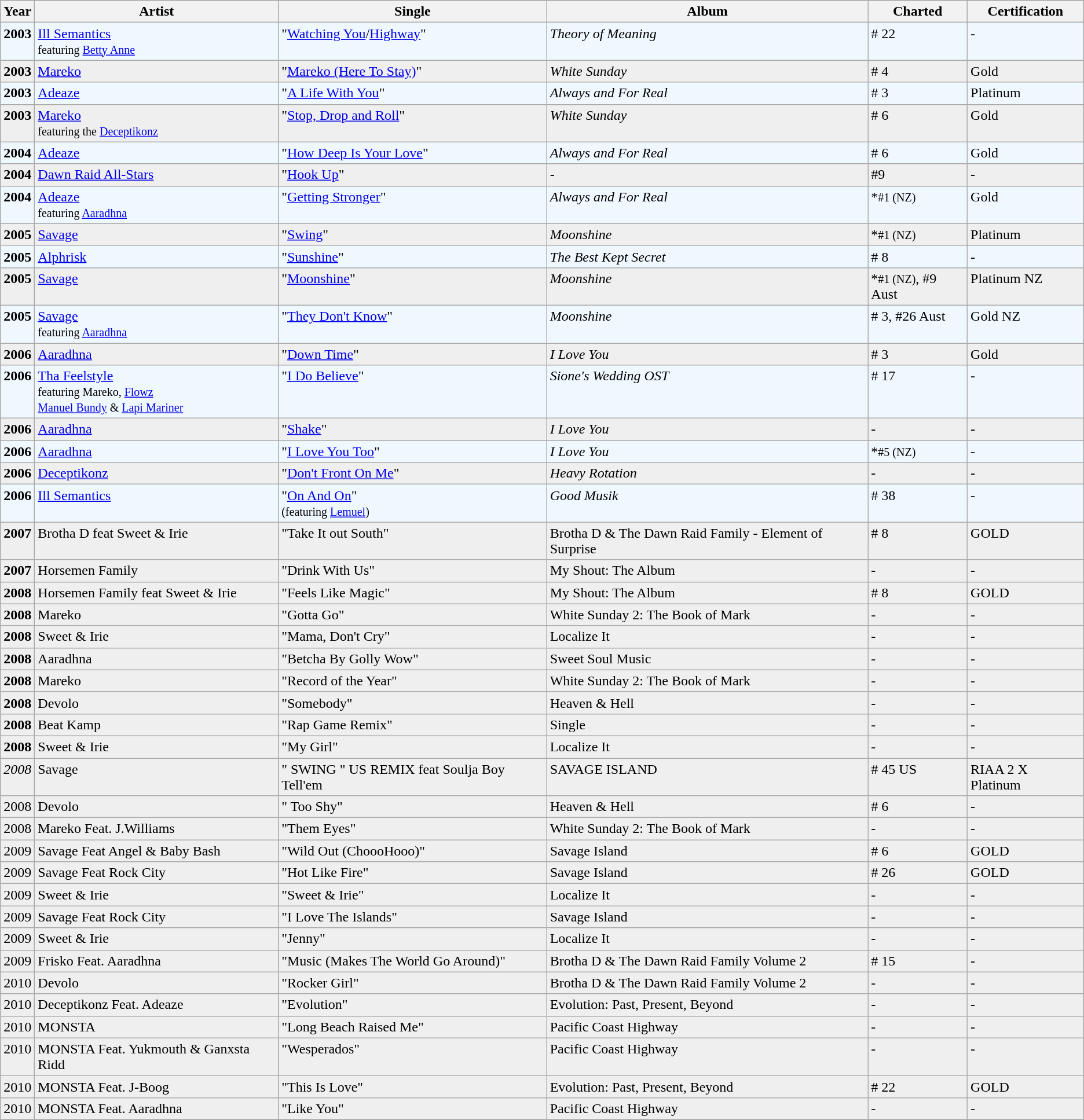<table class="wikitable">
<tr>
<th>Year</th>
<th>Artist</th>
<th>Single</th>
<th>Album</th>
<th>Charted</th>
<th>Certification</th>
</tr>
<tr bgcolor="#F0F8FF" valign="top">
<td><strong>2003</strong></td>
<td><a href='#'>Ill Semantics</a><br><small>featuring <a href='#'>Betty Anne</a></small></td>
<td>"<a href='#'>Watching You</a>/<a href='#'>Highway</a>"</td>
<td><em>Theory of Meaning</em></td>
<td># 22</td>
<td>-</td>
</tr>
<tr bgcolor="#efefef" valign="top">
<td><strong>2003</strong></td>
<td><a href='#'>Mareko</a></td>
<td>"<a href='#'>Mareko (Here To Stay)</a>"</td>
<td><em>White Sunday</em></td>
<td># 4</td>
<td>Gold</td>
</tr>
<tr bgcolor="#F0F8FF" valign="top">
<td><strong>2003</strong></td>
<td><a href='#'>Adeaze</a></td>
<td>"<a href='#'>A Life With You</a>"</td>
<td><em>Always and For Real</em></td>
<td># 3</td>
<td>Platinum</td>
</tr>
<tr bgcolor="#efefef" valign="top">
<td><strong>2003</strong></td>
<td><a href='#'>Mareko</a><br><small>featuring the <a href='#'>Deceptikonz</a></small></td>
<td>"<a href='#'>Stop, Drop and Roll</a>"</td>
<td><em>White Sunday</em></td>
<td># 6</td>
<td>Gold</td>
</tr>
<tr bgcolor="#F0F8FF" valign="top">
<td><strong>2004</strong></td>
<td><a href='#'>Adeaze</a></td>
<td>"<a href='#'>How Deep Is Your Love</a>"</td>
<td><em>Always and For Real</em></td>
<td># 6</td>
<td>Gold</td>
</tr>
<tr bgcolor="#efefef" valign="top">
<td><strong>2004</strong></td>
<td><a href='#'>Dawn Raid All-Stars</a></td>
<td>"<a href='#'>Hook Up</a>"</td>
<td>-</td>
<td>#9</td>
<td>-</td>
</tr>
<tr bgcolor="#F0F8FF" valign="top">
<td><strong>2004</strong></td>
<td><a href='#'>Adeaze</a><br><small>featuring <a href='#'>Aaradhna</a></small></td>
<td>"<a href='#'>Getting Stronger</a>"</td>
<td><em>Always and For Real</em></td>
<td>*<small>#1 (NZ)</small></td>
<td>Gold</td>
</tr>
<tr bgcolor="#efefef" valign="top">
<td><strong>2005</strong></td>
<td><a href='#'>Savage</a></td>
<td>"<a href='#'>Swing</a>"</td>
<td><em>Moonshine</em></td>
<td>*<small>#1 (NZ)</small></td>
<td>Platinum</td>
</tr>
<tr bgcolor="#F0F8FF" valign="top">
<td><strong>2005</strong></td>
<td><a href='#'>Alphrisk</a></td>
<td>"<a href='#'>Sunshine</a>"</td>
<td><em>The Best Kept Secret</em></td>
<td># 8</td>
<td>-</td>
</tr>
<tr bgcolor="#efefef" valign="top">
<td><strong>2005</strong></td>
<td><a href='#'>Savage</a></td>
<td>"<a href='#'>Moonshine</a>"</td>
<td><em>Moonshine</em></td>
<td>*<small>#1 (NZ)</small>, #9 Aust</td>
<td>Platinum NZ</td>
</tr>
<tr bgcolor="#F0F8FF" valign="top">
<td><strong>2005</strong></td>
<td><a href='#'>Savage</a><br><small>featuring <a href='#'>Aaradhna</a></small></td>
<td>"<a href='#'>They Don't Know</a>"</td>
<td><em>Moonshine</em></td>
<td># 3, #26 Aust</td>
<td>Gold NZ</td>
</tr>
<tr bgcolor="#efefef" valign="top">
<td><strong>2006</strong></td>
<td><a href='#'>Aaradhna</a></td>
<td>"<a href='#'>Down Time</a>"</td>
<td><em>I Love You</em></td>
<td># 3</td>
<td>Gold</td>
</tr>
<tr bgcolor="#F0F8FF" valign="top">
<td><strong>2006</strong></td>
<td><a href='#'>Tha Feelstyle</a><br><small>featuring Mareko, <a href='#'>Flowz</a><br><a href='#'>Manuel Bundy</a> & <a href='#'>Lapi Mariner</a></small></td>
<td>"<a href='#'>I Do Believe</a>"</td>
<td><em>Sione's Wedding OST</em></td>
<td># 17</td>
<td>-</td>
</tr>
<tr bgcolor="#efefef" valign="top">
<td><strong>2006</strong></td>
<td><a href='#'>Aaradhna</a></td>
<td>"<a href='#'>Shake</a>"</td>
<td><em>I Love You</em></td>
<td>-</td>
<td>-</td>
</tr>
<tr bgcolor="#F0F8FF" valign="top">
<td><strong>2006</strong></td>
<td><a href='#'>Aaradhna</a></td>
<td>"<a href='#'>I Love You Too</a>"</td>
<td><em>I Love You</em></td>
<td>*<small>#5 (NZ)</small></td>
<td>-</td>
</tr>
<tr bgcolor="#efefef" valign="top">
<td><strong>2006</strong></td>
<td><a href='#'>Deceptikonz</a></td>
<td>"<a href='#'>Don't Front On Me</a>"</td>
<td><em>Heavy Rotation</em></td>
<td>-</td>
<td>-</td>
</tr>
<tr bgcolor="#F0F8FF" valign="top">
<td><strong>2006</strong></td>
<td><a href='#'>Ill Semantics</a></td>
<td>"<a href='#'>On And On</a>"<br><small>(featuring <a href='#'>Lemuel</a>)</small></td>
<td><em>Good Musik</em></td>
<td># 38</td>
<td>-</td>
</tr>
<tr bgcolor="#efefef" valign="top">
<td><strong>2007</strong></td>
<td>Brotha D feat Sweet & Irie</td>
<td>"Take It out South"</td>
<td>Brotha D & The Dawn Raid Family - Element of Surprise</td>
<td># 8</td>
<td>GOLD</td>
</tr>
<tr bgcolor="#efefef" valign="top">
<td><strong>2007</strong></td>
<td>Horsemen Family</td>
<td>"Drink With Us"</td>
<td>My Shout: The Album</td>
<td>-</td>
<td>-</td>
</tr>
<tr bgcolor="#efefef" valign="top">
<td><strong>2008</strong></td>
<td>Horsemen Family feat Sweet & Irie</td>
<td>"Feels Like Magic"</td>
<td>My Shout: The Album</td>
<td># 8</td>
<td>GOLD</td>
</tr>
<tr bgcolor="#efefef" valign="top">
<td><strong>2008</strong></td>
<td>Mareko</td>
<td>"Gotta Go"</td>
<td>White Sunday 2: The Book of Mark</td>
<td>-</td>
<td>-</td>
</tr>
<tr bgcolor="#efefef" valign="top">
<td><strong>2008</strong></td>
<td>Sweet & Irie</td>
<td>"Mama, Don't Cry"</td>
<td>Localize It</td>
<td>-</td>
<td>-</td>
</tr>
<tr bgcolor="#efefef" valign="top">
<td><strong>2008</strong></td>
<td>Aaradhna</td>
<td>"Betcha By Golly Wow"</td>
<td>Sweet Soul Music</td>
<td>-</td>
<td>-</td>
</tr>
<tr bgcolor="#efefef" valign="top">
<td><strong>2008</strong></td>
<td>Mareko</td>
<td>"Record of the Year"</td>
<td>White Sunday 2: The Book of Mark</td>
<td>-</td>
<td>-</td>
</tr>
<tr bgcolor="#efefef" valign="top">
<td><strong>2008</strong></td>
<td>Devolo</td>
<td>"Somebody"</td>
<td>Heaven & Hell</td>
<td>-</td>
<td>-</td>
</tr>
<tr bgcolor="#efefef" valign="top">
<td><strong>2008</strong></td>
<td>Beat Kamp</td>
<td>"Rap Game Remix"</td>
<td>Single</td>
<td>-</td>
<td>-</td>
</tr>
<tr bgcolor="#efefef" valign="top">
<td><strong>2008</strong></td>
<td>Sweet & Irie</td>
<td>"My Girl"</td>
<td>Localize It</td>
<td>-</td>
<td>-</td>
</tr>
<tr bgcolor="#efefef" valign="top">
<td><em>2008<strong></td>
<td>Savage</td>
<td>" SWING " US REMIX feat Soulja Boy Tell'em</td>
<td>SAVAGE ISLAND</td>
<td># 45 US</td>
<td>RIAA 2 X Platinum</td>
</tr>
<tr bgcolor="#efefef" valign="top">
<td></strong>2008<strong></td>
<td>Devolo</td>
<td>" Too Shy"</td>
<td>Heaven & Hell</td>
<td># 6</td>
<td>-</td>
</tr>
<tr bgcolor="#efefef" valign="top">
<td></strong>2008<strong></td>
<td>Mareko Feat. J.Williams</td>
<td>"Them Eyes"</td>
<td>White Sunday 2: The Book of Mark</td>
<td>-</td>
<td>-</td>
</tr>
<tr bgcolor="#efefef" valign="top">
<td></strong>2009<strong></td>
<td>Savage Feat Angel & Baby Bash</td>
<td>"Wild Out (ChoooHooo)"</td>
<td>Savage Island</td>
<td># 6</td>
<td>GOLD</td>
</tr>
<tr bgcolor="#efefef" valign="top">
<td></strong>2009<strong></td>
<td>Savage Feat Rock City</td>
<td>"Hot Like Fire"</td>
<td>Savage Island</td>
<td># 26</td>
<td>GOLD</td>
</tr>
<tr bgcolor="#efefef" valign="top">
<td></strong>2009<strong></td>
<td>Sweet & Irie</td>
<td>"Sweet & Irie"</td>
<td>Localize It</td>
<td>-</td>
<td>-</td>
</tr>
<tr bgcolor="#efefef" valign="top">
<td></strong>2009<strong></td>
<td>Savage Feat Rock City</td>
<td>"I Love The Islands"</td>
<td>Savage Island</td>
<td>-</td>
<td>-</td>
</tr>
<tr bgcolor="#efefef" valign="top">
<td></strong>2009<strong></td>
<td>Sweet & Irie</td>
<td>"Jenny"</td>
<td>Localize It</td>
<td>-</td>
<td>-</td>
</tr>
<tr bgcolor="#efefef" valign="top">
<td></strong>2009<strong></td>
<td>Frisko Feat. Aaradhna</td>
<td>"Music (Makes The World Go Around)"</td>
<td>Brotha D & The Dawn Raid Family Volume 2</td>
<td># 15</td>
<td>-</td>
</tr>
<tr bgcolor="#efefef" valign="top">
<td></strong>2010<strong></td>
<td>Devolo</td>
<td>"Rocker Girl"</td>
<td>Brotha D & The Dawn Raid Family Volume 2</td>
<td>-</td>
<td>-</td>
</tr>
<tr bgcolor="#efefef" valign="top">
<td></strong>2010<strong></td>
<td>Deceptikonz Feat. Adeaze</td>
<td>"Evolution"</td>
<td>Evolution: Past, Present, Beyond</td>
<td>-</td>
<td>-</td>
</tr>
<tr bgcolor="#efefef" valign="top">
<td></strong>2010<strong></td>
<td>MONSTA</td>
<td>"Long Beach Raised Me"</td>
<td>Pacific Coast Highway</td>
<td>-</td>
<td>-</td>
</tr>
<tr bgcolor="#efefef" valign="top">
<td></strong>2010<strong></td>
<td>MONSTA Feat. Yukmouth & Ganxsta Ridd</td>
<td>"Wesperados"</td>
<td>Pacific Coast Highway</td>
<td>-</td>
<td>-</td>
</tr>
<tr bgcolor="#efefef" valign="top">
<td></strong>2010<strong></td>
<td>MONSTA Feat. J-Boog</td>
<td>"This Is Love"</td>
<td>Evolution: Past, Present, Beyond</td>
<td># 22</td>
<td>GOLD</td>
</tr>
<tr bgcolor="#efefef" valign="top">
<td></strong>2010<strong></td>
<td>MONSTA Feat. Aaradhna</td>
<td>"Like You"</td>
<td>Pacific Coast Highway</td>
<td>-</td>
<td>-</td>
</tr>
<tr>
</tr>
</table>
